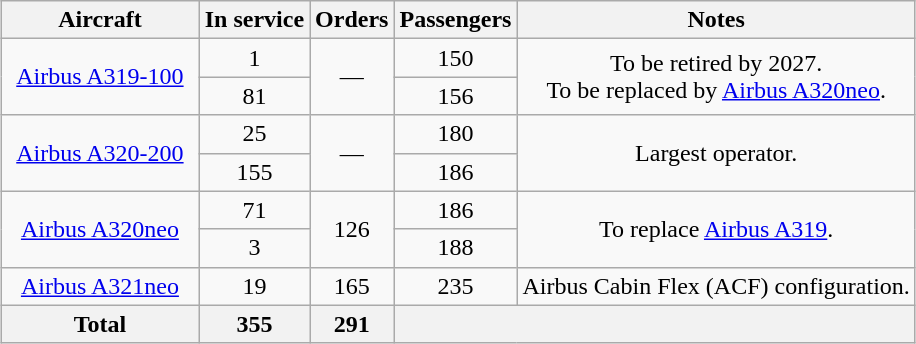<table class="wikitable" style="text-align:center; margin-left: auto; margin-right: auto; border: none;">
<tr>
<th style="width:125px;">Aircraft</th>
<th>In service</th>
<th>Orders</th>
<th>Passengers</th>
<th>Notes</th>
</tr>
<tr>
<td rowspan="2"><a href='#'>Airbus A319-100</a></td>
<td>1</td>
<td rowspan="2">—</td>
<td>150</td>
<td rowspan="2">To be retired by 2027.<br> To be replaced by <a href='#'>Airbus A320neo</a>.</td>
</tr>
<tr>
<td>81</td>
<td>156</td>
</tr>
<tr>
<td rowspan="2"><a href='#'>Airbus A320-200</a></td>
<td>25</td>
<td rowspan="2">—</td>
<td>180</td>
<td rowspan="2">Largest operator.</td>
</tr>
<tr>
<td>155</td>
<td>186</td>
</tr>
<tr>
<td rowspan="2"><a href='#'>Airbus A320neo</a></td>
<td>71</td>
<td rowspan="2">126</td>
<td>186</td>
<td rowspan="2">To replace <a href='#'>Airbus A319</a>.</td>
</tr>
<tr>
<td>3</td>
<td>188</td>
</tr>
<tr>
<td><a href='#'>Airbus A321neo</a></td>
<td>19</td>
<td>165</td>
<td>235</td>
<td>Airbus Cabin Flex (ACF) configuration.</td>
</tr>
<tr>
<th>Total</th>
<th>355</th>
<th>291</th>
<th colspan="2"></th>
</tr>
</table>
